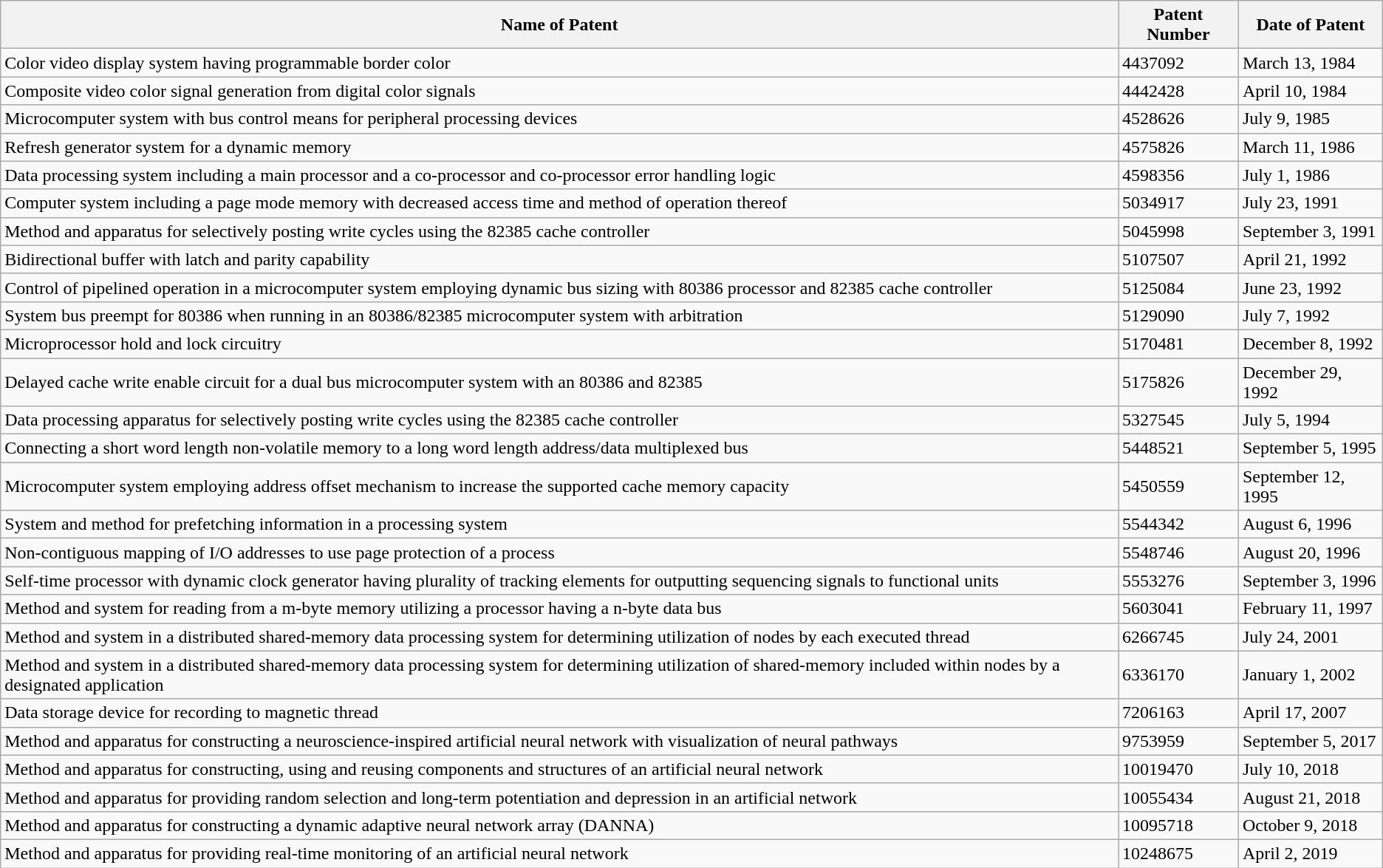<table class="wikitable">
<tr>
<th>Name of Patent</th>
<th>Patent Number</th>
<th>Date of Patent</th>
</tr>
<tr>
<td>Color video display system having programmable border color</td>
<td>4437092</td>
<td>March 13, 1984</td>
</tr>
<tr>
<td>Composite video color signal generation from digital color signals</td>
<td>4442428</td>
<td>April 10, 1984</td>
</tr>
<tr>
<td>Microcomputer system with bus control means for peripheral processing devices</td>
<td>4528626</td>
<td>July 9, 1985</td>
</tr>
<tr>
<td>Refresh generator system for a dynamic memory</td>
<td>4575826</td>
<td>March 11, 1986</td>
</tr>
<tr>
<td>Data processing system including a main processor and a co-processor and co-processor error handling logic</td>
<td>4598356</td>
<td>July 1, 1986</td>
</tr>
<tr>
<td>Computer system including a page mode memory with decreased access time and method of operation thereof</td>
<td>5034917</td>
<td>July 23, 1991</td>
</tr>
<tr>
<td>Method and apparatus for selectively posting write cycles using the 82385 cache controller</td>
<td>5045998</td>
<td>September 3, 1991</td>
</tr>
<tr>
<td>Bidirectional buffer with latch and parity capability</td>
<td>5107507</td>
<td>April 21, 1992</td>
</tr>
<tr>
<td>Control of pipelined operation in a microcomputer system employing dynamic bus sizing with 80386 processor and 82385 cache controller</td>
<td>5125084</td>
<td>June 23, 1992</td>
</tr>
<tr>
<td>System bus preempt for 80386 when running in an 80386/82385 microcomputer system with arbitration</td>
<td>5129090</td>
<td>July 7, 1992</td>
</tr>
<tr>
<td>Microprocessor hold and lock circuitry</td>
<td>5170481</td>
<td>December 8, 1992</td>
</tr>
<tr>
<td>Delayed cache write enable circuit for a dual bus microcomputer system with an 80386 and 82385</td>
<td>5175826</td>
<td>December 29, 1992</td>
</tr>
<tr>
<td>Data processing apparatus for selectively posting write cycles using the 82385 cache controller</td>
<td>5327545</td>
<td>July 5, 1994</td>
</tr>
<tr>
<td>Connecting a short word length non-volatile memory to a long word length address/data multiplexed bus</td>
<td>5448521</td>
<td>September 5, 1995</td>
</tr>
<tr>
<td>Microcomputer system employing address offset mechanism to increase the supported cache memory capacity</td>
<td>5450559</td>
<td>September 12, 1995</td>
</tr>
<tr>
<td>System and method for prefetching information in a processing system</td>
<td>5544342</td>
<td>August 6, 1996</td>
</tr>
<tr>
<td>Non-contiguous mapping of I/O addresses to use page protection of a process</td>
<td>5548746</td>
<td>August 20, 1996</td>
</tr>
<tr>
<td>Self-time processor with dynamic clock generator having plurality of tracking elements for outputting sequencing signals to functional units</td>
<td>5553276</td>
<td>September 3, 1996</td>
</tr>
<tr>
<td>Method and system for reading from a m-byte memory utilizing a processor having a n-byte data bus</td>
<td>5603041</td>
<td>February 11, 1997</td>
</tr>
<tr>
<td>Method and system in a distributed shared-memory data processing system for determining utilization of nodes by each executed thread</td>
<td>6266745</td>
<td>July 24, 2001</td>
</tr>
<tr>
<td>Method and system in a distributed shared-memory data processing system for determining utilization of shared-memory included within nodes by a designated application</td>
<td>6336170</td>
<td>January 1, 2002</td>
</tr>
<tr>
<td>Data storage device for recording to magnetic thread</td>
<td>7206163</td>
<td>April 17, 2007</td>
</tr>
<tr>
<td>Method and apparatus for constructing a neuroscience-inspired artificial neural network with visualization of neural pathways</td>
<td>9753959</td>
<td>September 5, 2017</td>
</tr>
<tr>
<td>Method and apparatus for constructing, using and reusing components and structures of an artificial neural network</td>
<td>10019470</td>
<td>July 10, 2018</td>
</tr>
<tr>
<td>Method and apparatus for providing random selection and long-term potentiation and depression in an artificial network</td>
<td>10055434</td>
<td>August 21, 2018</td>
</tr>
<tr>
<td>Method and apparatus for constructing a dynamic adaptive neural network array (DANNA)</td>
<td>10095718</td>
<td>October 9, 2018</td>
</tr>
<tr>
<td>Method and apparatus for providing real-time monitoring of an artificial neural network</td>
<td>10248675</td>
<td>April 2, 2019</td>
</tr>
</table>
